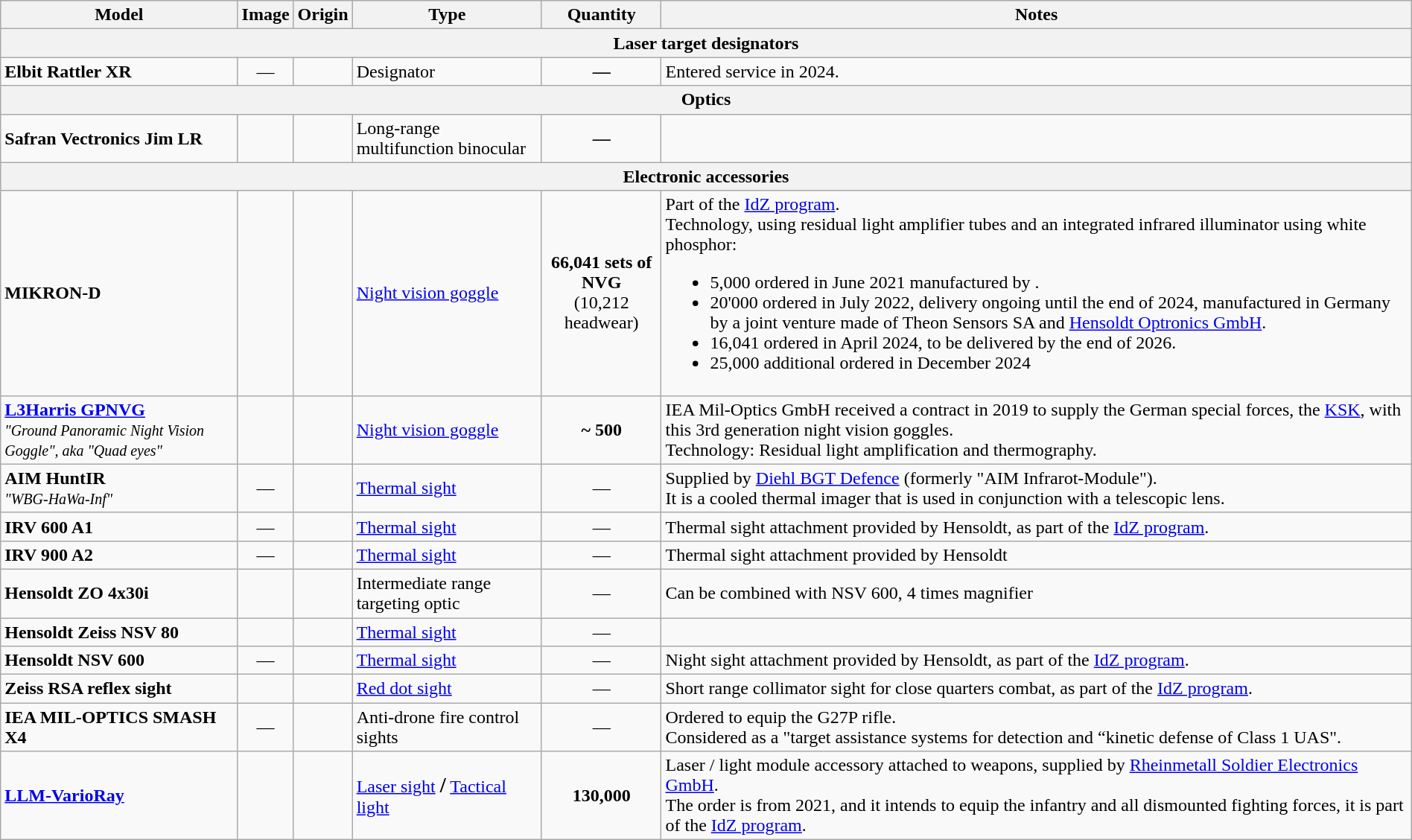<table class="wikitable" style="width:100%;">
<tr>
<th>Model</th>
<th>Image</th>
<th>Origin</th>
<th>Type</th>
<th>Quantity</th>
<th>Notes</th>
</tr>
<tr>
<th colspan="6">Laser target designators</th>
</tr>
<tr>
<td><strong>Elbit Rattler XR</strong></td>
<td style="text-align: center;">—</td>
<td><small></small></td>
<td>Designator</td>
<td style="text-align: center;"><strong>—</strong></td>
<td>Entered service in 2024.</td>
</tr>
<tr>
<th colspan="6">Optics</th>
</tr>
<tr>
<td><strong>Safran Vectronics Jim LR</strong></td>
<td style="text-align: center;"></td>
<td><small></small></td>
<td>Long-range multifunction binocular</td>
<td style="text-align: center;"><strong>—</strong></td>
<td></td>
</tr>
<tr>
<th colspan="6">Electronic accessories</th>
</tr>
<tr>
<td><strong>MIKRON-D</strong></td>
<td style="text-align: center;"></td>
<td><small><br></small></td>
<td><a href='#'>Night vision goggle</a></td>
<td style="text-align: center;"><strong>66,041 sets of NVG</strong><br>(10,212 headwear)</td>
<td>Part of the <a href='#'>IdZ program</a>.<br>Technology, using residual light amplifier tubes and an integrated infrared illuminator using white phosphor:<ul><li>5,000 ordered in June 2021 manufactured by .</li><li>20'000 ordered in July 2022, delivery ongoing until the end of 2024, manufactured in Germany by a joint venture made of Theon Sensors SA and <a href='#'>Hensoldt Optronics GmbH</a>.</li><li>16,041 ordered in April 2024, to be delivered by the end of 2026.</li><li>25,000 additional ordered in December 2024</li></ul></td>
</tr>
<tr>
<td><strong><a href='#'>L3Harris GPNVG</a></strong><br><small><em>"Ground Panoramic Night Vision Goggle", aka "Quad eyes"</em></small></td>
<td></td>
<td><small></small></td>
<td><a href='#'>Night vision goggle</a></td>
<td style="text-align: center;"><strong>~ 500</strong></td>
<td>IEA Mil-Optics GmbH received a contract in 2019 to supply the German special forces, the <a href='#'>KSK</a>, with this 3rd generation night vision goggles.<br>Technology: Residual light amplification and thermography.</td>
</tr>
<tr>
<td><strong>AIM HuntIR</strong><br><small><em>"WBG-HaWa-Inf"</em></small></td>
<td style="text-align: center;">—</td>
<td><small></small></td>
<td><a href='#'>Thermal sight</a></td>
<td style="text-align: center;">—</td>
<td>Supplied by <a href='#'>Diehl BGT Defence</a> (formerly "AIM Infrarot-Module").<br>It is a cooled thermal imager that is used in conjunction with a telescopic lens.</td>
</tr>
<tr>
<td><strong>IRV 600 A1</strong></td>
<td style="text-align: center;">—</td>
<td><small></small></td>
<td><a href='#'>Thermal sight</a></td>
<td style="text-align: center;">—</td>
<td>Thermal sight attachment provided by Hensoldt, as part of the <a href='#'>IdZ program</a>.</td>
</tr>
<tr>
<td><strong>IRV 900 A2</strong></td>
<td style="text-align: center;">—</td>
<td><small></small></td>
<td><a href='#'>Thermal sight</a></td>
<td style="text-align: center;">—</td>
<td>Thermal sight attachment provided by Hensoldt</td>
</tr>
<tr>
<td><strong>Hensoldt ZO 4x30i</strong></td>
<td></td>
<td><small></small></td>
<td>Intermediate range targeting optic</td>
<td style="text-align: center;">—</td>
<td>Can be combined with NSV 600, 4 times magnifier</td>
</tr>
<tr>
<td><strong>Hensoldt Zeiss NSV 80</strong></td>
<td></td>
<td><small></small></td>
<td><a href='#'>Thermal sight</a></td>
<td style="text-align: center;">—</td>
<td></td>
</tr>
<tr>
<td><strong>Hensoldt NSV 600</strong></td>
<td style="text-align: center;">—</td>
<td><small></small></td>
<td><a href='#'>Thermal sight</a></td>
<td style="text-align: center;">—</td>
<td>Night sight attachment provided by Hensoldt, as part of the <a href='#'>IdZ program</a>.</td>
</tr>
<tr>
<td><strong>Zeiss RSA reflex sight</strong></td>
<td style="text-align: center;"></td>
<td><small></small></td>
<td><a href='#'>Red dot sight</a></td>
<td style="text-align: center;">—</td>
<td>Short range collimator sight for close quarters combat, as part of the <a href='#'>IdZ program</a>.</td>
</tr>
<tr>
<td><strong>IEA MIL-OPTICS SMASH X4</strong></td>
<td style="text-align: center;">—</td>
<td><small> <br></small></td>
<td>Anti-drone fire control sights</td>
<td style="text-align: center;">—</td>
<td>Ordered to equip the G27P rifle.<br>Considered as a "target assistance systems for detection and “kinetic defense of Class 1 UAS".</td>
</tr>
<tr>
<td><a href='#'><strong>LLM-VarioRay</strong></a></td>
<td></td>
<td><small></small></td>
<td><a href='#'>Laser sight</a> <strong><big>/</big></strong> <a href='#'>Tactical light</a></td>
<td style="text-align: center;"><strong>130,000</strong></td>
<td>Laser / light module accessory attached to weapons, supplied by <a href='#'>Rheinmetall Soldier Electronics GmbH</a>.<br>The order is from 2021, and it intends to equip the infantry and all dismounted fighting forces, it is part of the <a href='#'>IdZ program</a>.</td>
</tr>
</table>
